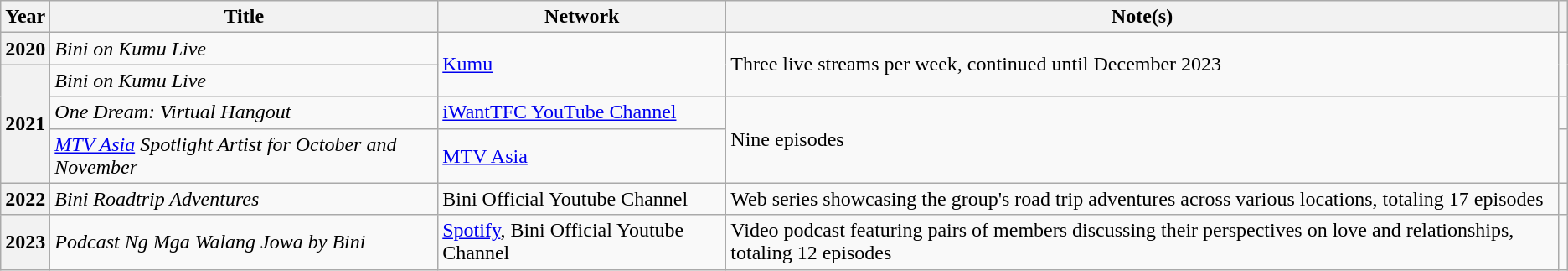<table class="wikitable plainrowheaders">
<tr>
<th scope="col">Year</th>
<th scope="col">Title</th>
<th>Network</th>
<th scope="col">Note(s)</th>
<th scope="col"></th>
</tr>
<tr>
<th rowspan="1">2020</th>
<td><em>Bini on Kumu Live</em></td>
<td rowspan="2"><a href='#'>Kumu</a></td>
<td rowspan="2">Three live streams per week, continued until December 2023</td>
<td rowspan="2"></td>
</tr>
<tr>
<th rowspan="3">2021</th>
<td><em>Bini on Kumu Live</em></td>
</tr>
<tr>
<td><em>One Dream: Virtual Hangout</em></td>
<td><a href='#'>iWantTFC YouTube Channel</a></td>
<td rowspan="2">Nine episodes</td>
<td></td>
</tr>
<tr>
<td><em><a href='#'>MTV Asia</a> Spotlight Artist for October and November</em></td>
<td><a href='#'>MTV Asia</a></td>
<td></td>
</tr>
<tr>
<th>2022</th>
<td><em>Bini Roadtrip Adventures</em></td>
<td>Bini Official Youtube Channel</td>
<td>Web series showcasing the group's road trip adventures across various locations, totaling 17 episodes</td>
<td></td>
</tr>
<tr>
<th>2023</th>
<td><em>Podcast Ng Mga Walang Jowa by Bini</em></td>
<td><a href='#'>Spotify</a>, Bini Official Youtube Channel</td>
<td>Video podcast featuring pairs of members discussing their perspectives on love and relationships, totaling 12 episodes</td>
<td></td>
</tr>
</table>
